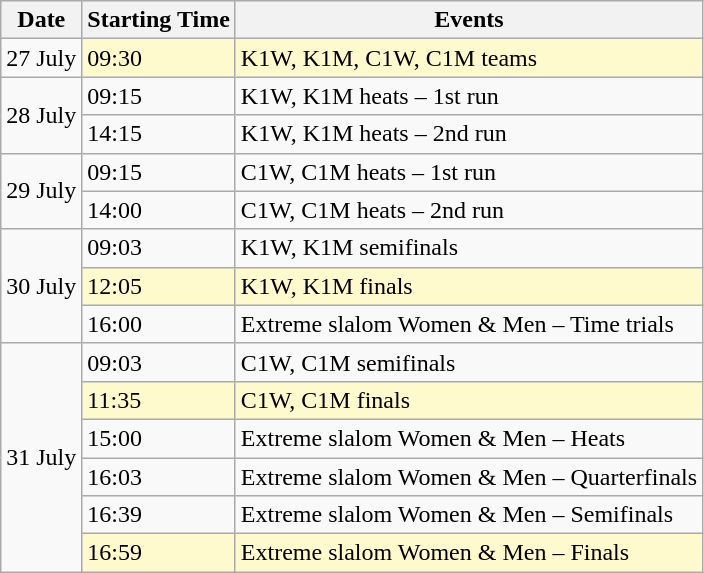<table class="wikitable">
<tr>
<th>Date</th>
<th>Starting Time</th>
<th>Events</th>
</tr>
<tr>
<td>27 July</td>
<td bgcolor=lemonchiffon>09:30</td>
<td bgcolor=lemonchiffon>K1W, K1M, C1W, C1M teams</td>
</tr>
<tr>
<td rowspan=2>28 July</td>
<td>09:15</td>
<td>K1W, K1M heats – 1st run</td>
</tr>
<tr>
<td>14:15</td>
<td>K1W, K1M heats – 2nd run</td>
</tr>
<tr>
<td rowspan=2>29 July</td>
<td>09:15</td>
<td>C1W, C1M heats – 1st run</td>
</tr>
<tr>
<td>14:00</td>
<td>C1W, C1M heats – 2nd run</td>
</tr>
<tr>
<td rowspan=3>30 July</td>
<td>09:03</td>
<td>K1W, K1M semifinals</td>
</tr>
<tr bgcolor=lemonchiffon>
<td>12:05</td>
<td>K1W, K1M finals</td>
</tr>
<tr>
<td>16:00</td>
<td>Extreme slalom Women & Men – Time trials</td>
</tr>
<tr>
<td rowspan=6>31 July</td>
<td>09:03</td>
<td>C1W, C1M semifinals</td>
</tr>
<tr bgcolor=lemonchiffon>
<td>11:35</td>
<td>C1W, C1M finals</td>
</tr>
<tr>
<td>15:00</td>
<td>Extreme slalom Women & Men – Heats</td>
</tr>
<tr>
<td>16:03</td>
<td>Extreme slalom Women & Men – Quarterfinals</td>
</tr>
<tr>
<td>16:39</td>
<td>Extreme slalom Women & Men – Semifinals</td>
</tr>
<tr bgcolor=lemonchiffon>
<td>16:59</td>
<td>Extreme slalom Women & Men – Finals</td>
</tr>
</table>
